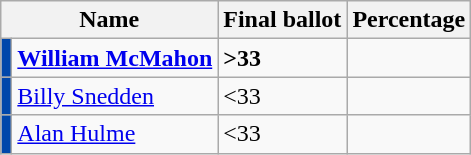<table class="wikitable">
<tr>
<th colspan="2">Name</th>
<th>Final ballot</th>
<th>Percentage</th>
</tr>
<tr>
<td style="background:#0047AB"></td>
<td><strong><a href='#'>William McMahon</a></strong></td>
<td><strong>>33</strong></td>
<td></td>
</tr>
<tr>
<td style="background:#0047AB"></td>
<td><a href='#'>Billy Snedden</a></td>
<td><33</td>
<td></td>
</tr>
<tr>
<td style="background:#0047AB"></td>
<td><a href='#'>Alan Hulme</a></td>
<td><33</td>
<td></td>
</tr>
</table>
